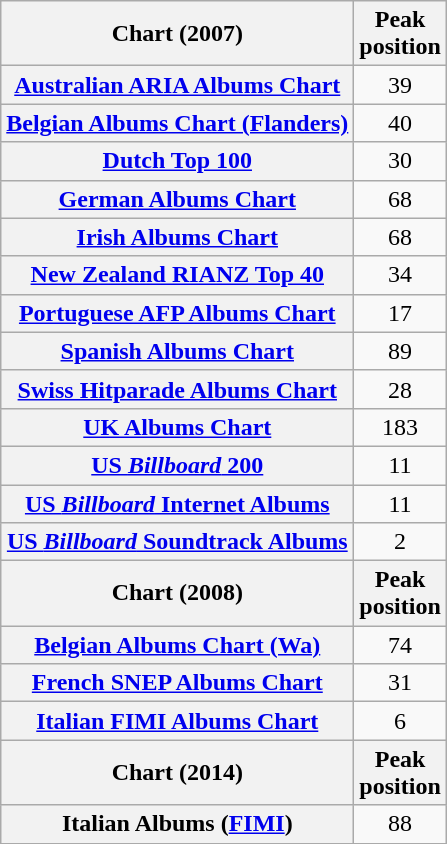<table class="wikitable sortable plainrowheaders" style="text-align:left;">
<tr>
<th scope="col">Chart (2007)</th>
<th scope="col">Peak<br>position</th>
</tr>
<tr>
<th scope="row"><a href='#'>Australian ARIA Albums Chart</a></th>
<td style="text-align:center;">39</td>
</tr>
<tr>
<th scope="row"><a href='#'>Belgian Albums Chart (Flanders)</a></th>
<td style="text-align:center;">40</td>
</tr>
<tr>
<th scope="row"><a href='#'>Dutch Top 100</a></th>
<td style="text-align:center;">30</td>
</tr>
<tr>
<th scope="row"><a href='#'>German Albums Chart</a></th>
<td style="text-align:center;">68</td>
</tr>
<tr>
<th scope="row"><a href='#'>Irish Albums Chart</a></th>
<td style="text-align:center;">68</td>
</tr>
<tr>
<th scope="row"><a href='#'>New Zealand RIANZ Top 40</a></th>
<td style="text-align:center;">34</td>
</tr>
<tr>
<th scope="row"><a href='#'>Portuguese AFP Albums Chart</a></th>
<td style="text-align:center;">17</td>
</tr>
<tr>
<th scope="row"><a href='#'>Spanish Albums Chart</a></th>
<td style="text-align:center;">89</td>
</tr>
<tr>
<th scope="row"><a href='#'>Swiss Hitparade Albums Chart</a></th>
<td style="text-align:center;">28</td>
</tr>
<tr>
<th scope="row"><a href='#'>UK Albums Chart</a></th>
<td style="text-align:center;">183</td>
</tr>
<tr>
<th scope="row"><a href='#'>US <em>Billboard</em> 200</a></th>
<td style="text-align:center;">11</td>
</tr>
<tr>
<th scope="row"><a href='#'>US <em>Billboard</em> Internet Albums</a></th>
<td style="text-align:center;">11</td>
</tr>
<tr>
<th scope="row"><a href='#'>US <em>Billboard</em> Soundtrack Albums</a></th>
<td style="text-align:center;">2</td>
</tr>
<tr>
<th scope="col">Chart (2008)</th>
<th scope="col">Peak<br>position</th>
</tr>
<tr>
<th scope="row"><a href='#'>Belgian Albums Chart (Wa)</a></th>
<td style="text-align:center;">74</td>
</tr>
<tr>
<th scope="row"><a href='#'>French SNEP Albums Chart</a></th>
<td style="text-align:center;">31</td>
</tr>
<tr>
<th scope="row"><a href='#'>Italian FIMI Albums Chart</a></th>
<td style="text-align:center;">6</td>
</tr>
<tr>
<th scope="col">Chart (2014)</th>
<th scope="col">Peak<br>position</th>
</tr>
<tr>
<th scope="row">Italian Albums (<a href='#'>FIMI</a>)</th>
<td align="center">88</td>
</tr>
</table>
